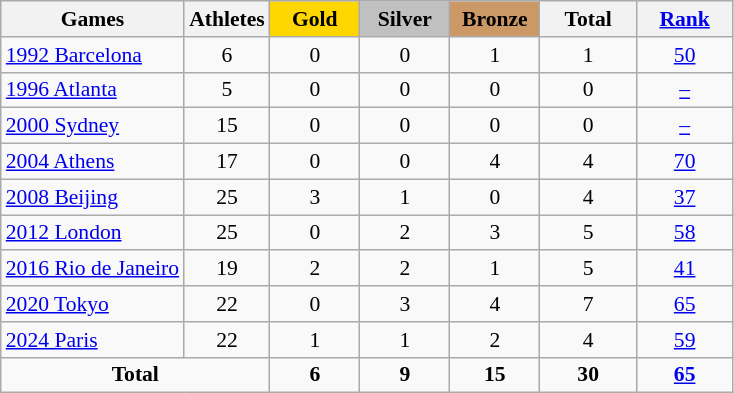<table class="wikitable" style="text-align:center; font-size:90%;">
<tr>
<th>Games</th>
<th>Athletes</th>
<td style="background:gold; width:3.7em; font-weight:bold;">Gold</td>
<td style="background:silver; width:3.7em; font-weight:bold;">Silver</td>
<td style="background:#cc9966; width:3.7em; font-weight:bold;">Bronze</td>
<th style="width:4em; font-weight:bold;">Total</th>
<th style="width:4em; font-weight:bold;"><a href='#'>Rank</a></th>
</tr>
<tr>
<td align=left> <a href='#'>1992 Barcelona</a></td>
<td>6</td>
<td>0</td>
<td>0</td>
<td>1</td>
<td>1</td>
<td><a href='#'>50</a></td>
</tr>
<tr>
<td align=left> <a href='#'>1996 Atlanta</a></td>
<td>5</td>
<td>0</td>
<td>0</td>
<td>0</td>
<td>0</td>
<td><a href='#'>–</a></td>
</tr>
<tr>
<td align=left> <a href='#'>2000 Sydney</a></td>
<td>15</td>
<td>0</td>
<td>0</td>
<td>0</td>
<td>0</td>
<td><a href='#'>–</a></td>
</tr>
<tr>
<td align=left> <a href='#'>2004 Athens</a></td>
<td>17</td>
<td>0</td>
<td>0</td>
<td>4</td>
<td>4</td>
<td><a href='#'>70</a></td>
</tr>
<tr>
<td align=left> <a href='#'>2008 Beijing</a></td>
<td>25</td>
<td>3</td>
<td>1</td>
<td>0</td>
<td>4</td>
<td><a href='#'>37</a></td>
</tr>
<tr>
<td align=left> <a href='#'>2012 London</a></td>
<td>25</td>
<td>0</td>
<td>2</td>
<td>3</td>
<td>5</td>
<td><a href='#'>58</a></td>
</tr>
<tr>
<td align=left> <a href='#'>2016 Rio de Janeiro</a></td>
<td>19</td>
<td>2</td>
<td>2</td>
<td>1</td>
<td>5</td>
<td><a href='#'>41</a></td>
</tr>
<tr>
<td align=left> <a href='#'>2020 Tokyo</a></td>
<td>22</td>
<td>0</td>
<td>3</td>
<td>4</td>
<td>7</td>
<td><a href='#'>65</a></td>
</tr>
<tr>
<td align=left> <a href='#'>2024 Paris</a></td>
<td>22</td>
<td>1</td>
<td>1</td>
<td>2</td>
<td>4</td>
<td><a href='#'>59</a></td>
</tr>
<tr>
<td colspan=2><strong>Total</strong></td>
<td><strong>6</strong></td>
<td><strong>9</strong></td>
<td><strong>15</strong></td>
<td><strong>30</strong></td>
<td><strong><a href='#'>65</a></strong></td>
</tr>
</table>
